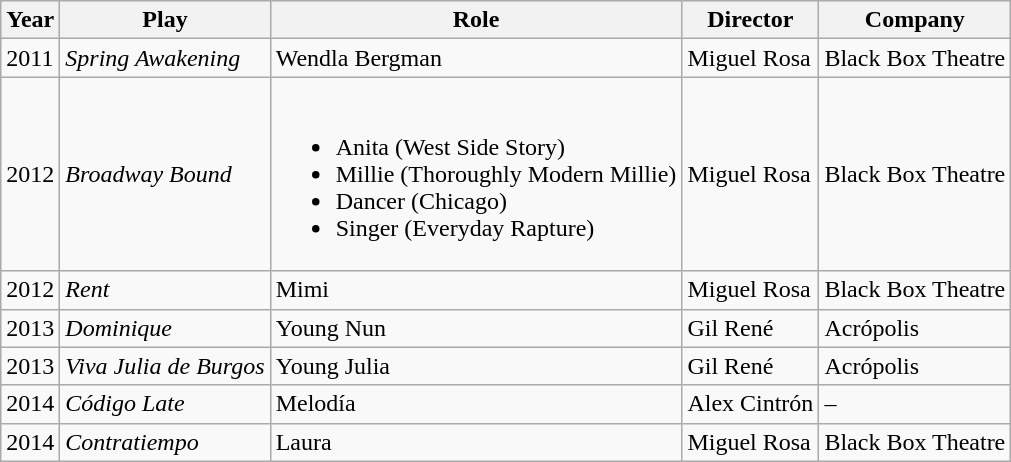<table class="wikitable sortable">
<tr>
<th>Year</th>
<th>Play</th>
<th>Role</th>
<th class="sortable">Director</th>
<th class="sortable">Company</th>
</tr>
<tr>
<td>2011</td>
<td><em>Spring Awakening</em></td>
<td>Wendla Bergman</td>
<td>Miguel Rosa</td>
<td>Black Box Theatre</td>
</tr>
<tr>
<td>2012</td>
<td><em>Broadway Bound</em></td>
<td><br><ul><li>Anita (West Side Story)</li><li>Millie (Thoroughly Modern Millie)</li><li>Dancer (Chicago)</li><li>Singer (Everyday Rapture)</li></ul></td>
<td>Miguel Rosa</td>
<td>Black Box Theatre</td>
</tr>
<tr>
<td>2012</td>
<td><em>Rent</em></td>
<td>Mimi</td>
<td>Miguel Rosa</td>
<td>Black Box Theatre</td>
</tr>
<tr>
<td>2013</td>
<td><em>Dominique</em></td>
<td>Young Nun</td>
<td>Gil René</td>
<td>Acrópolis</td>
</tr>
<tr>
<td>2013</td>
<td><em>Viva Julia de Burgos</em></td>
<td>Young Julia</td>
<td>Gil René</td>
<td>Acrópolis</td>
</tr>
<tr>
<td>2014</td>
<td><em>Código Late</em></td>
<td>Melodía</td>
<td>Alex Cintrón</td>
<td>–</td>
</tr>
<tr>
<td>2014</td>
<td><em>Contratiempo</em></td>
<td>Laura</td>
<td>Miguel Rosa</td>
<td>Black Box Theatre</td>
</tr>
</table>
